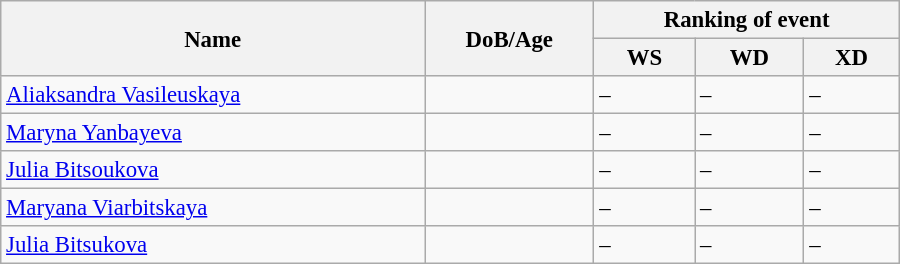<table class="wikitable" style="width:600px; font-size:95%;">
<tr>
<th rowspan="2" align="left">Name</th>
<th rowspan="2" align="left">DoB/Age</th>
<th colspan="3" align="center">Ranking of event</th>
</tr>
<tr>
<th align="center">WS</th>
<th>WD</th>
<th align="center">XD</th>
</tr>
<tr>
<td><a href='#'>Aliaksandra Vasileuskaya</a></td>
<td></td>
<td>–</td>
<td>–</td>
<td>–</td>
</tr>
<tr>
<td><a href='#'>Maryna Yanbayeva</a></td>
<td></td>
<td>–</td>
<td>–</td>
<td>–</td>
</tr>
<tr>
<td><a href='#'>Julia Bitsoukova</a></td>
<td></td>
<td>–</td>
<td>–</td>
<td>–</td>
</tr>
<tr>
<td><a href='#'>Maryana Viarbitskaya</a></td>
<td></td>
<td>–</td>
<td>–</td>
<td>–</td>
</tr>
<tr>
<td><a href='#'>Julia Bitsukova</a></td>
<td></td>
<td>–</td>
<td>–</td>
<td>–</td>
</tr>
</table>
